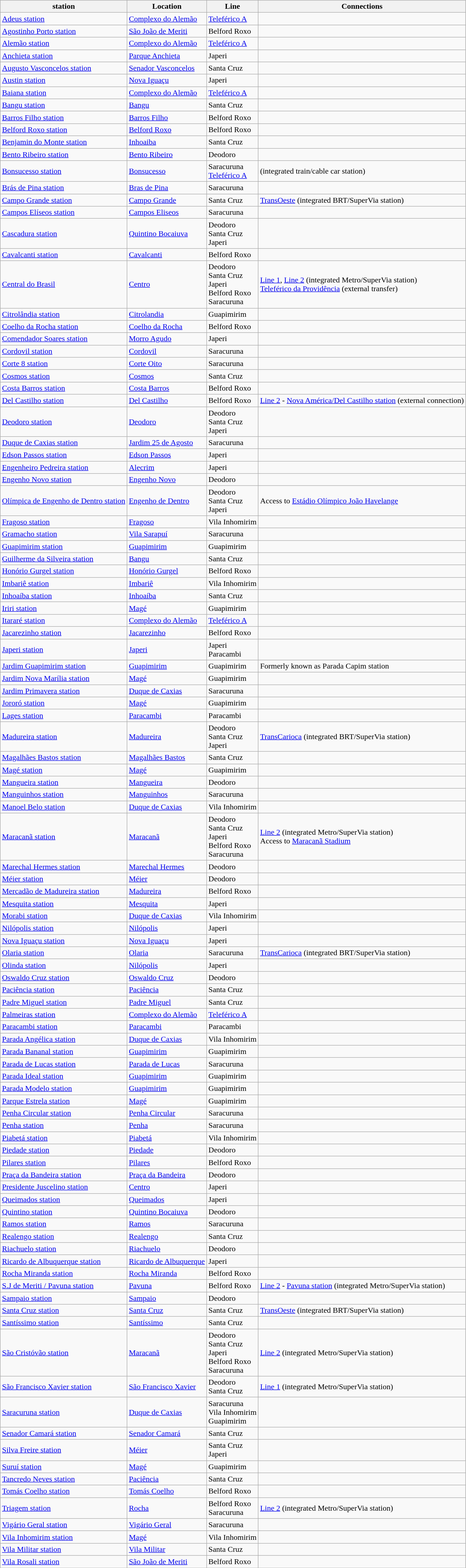<table class="wikitable sortable">
<tr>
<th>station</th>
<th>Location</th>
<th>Line</th>
<th>Connections</th>
</tr>
<tr>
<td><a href='#'>Adeus station</a></td>
<td><a href='#'>Complexo do Alemão</a></td>
<td><a href='#'>Teleférico A</a></td>
<td></td>
</tr>
<tr>
<td><a href='#'>Agostinho Porto station</a></td>
<td><a href='#'>São João de Meriti</a></td>
<td>Belford Roxo</td>
<td></td>
</tr>
<tr>
<td><a href='#'>Alemão station</a></td>
<td><a href='#'>Complexo do Alemão</a></td>
<td><a href='#'>Teleférico A</a></td>
<td></td>
</tr>
<tr>
<td><a href='#'>Anchieta station</a></td>
<td><a href='#'>Parque Anchieta</a></td>
<td>Japeri</td>
<td></td>
</tr>
<tr>
<td><a href='#'>Augusto Vasconcelos station</a></td>
<td><a href='#'>Senador Vasconcelos</a></td>
<td>Santa Cruz</td>
<td></td>
</tr>
<tr>
<td><a href='#'>Austin station</a></td>
<td><a href='#'>Nova Iguaçu</a></td>
<td>Japeri</td>
<td></td>
</tr>
<tr>
<td><a href='#'>Baiana station</a></td>
<td><a href='#'>Complexo do Alemão</a></td>
<td><a href='#'>Teleférico A</a></td>
<td></td>
</tr>
<tr>
<td><a href='#'>Bangu station</a></td>
<td><a href='#'>Bangu</a></td>
<td>Santa Cruz</td>
<td></td>
</tr>
<tr>
<td><a href='#'>Barros Filho station</a></td>
<td><a href='#'>Barros Filho</a></td>
<td>Belford Roxo</td>
<td></td>
</tr>
<tr>
<td><a href='#'>Belford Roxo station</a></td>
<td><a href='#'>Belford Roxo</a></td>
<td>Belford Roxo</td>
<td></td>
</tr>
<tr>
<td><a href='#'>Benjamin do Monte station</a></td>
<td><a href='#'>Inhoaiba</a></td>
<td>Santa Cruz</td>
<td></td>
</tr>
<tr>
<td><a href='#'>Bento Ribeiro station</a></td>
<td><a href='#'>Bento Ribeiro</a></td>
<td>Deodoro</td>
<td></td>
</tr>
<tr>
<td><a href='#'>Bonsucesso station</a></td>
<td><a href='#'>Bonsucesso</a></td>
<td>Saracuruna<br><a href='#'>Teleférico A</a></td>
<td> (integrated train/cable car station)</td>
</tr>
<tr>
<td><a href='#'>Brás de Pina station</a></td>
<td><a href='#'>Bras de Pina</a></td>
<td>Saracuruna</td>
<td></td>
</tr>
<tr>
<td><a href='#'>Campo Grande station</a></td>
<td><a href='#'>Campo Grande</a></td>
<td>Santa Cruz</td>
<td>  <a href='#'>TransOeste</a> (integrated BRT/SuperVia station)</td>
</tr>
<tr>
<td><a href='#'>Campos Elíseos station</a></td>
<td><a href='#'>Campos Eliseos</a></td>
<td>Saracuruna</td>
<td></td>
</tr>
<tr>
<td><a href='#'>Cascadura station</a></td>
<td><a href='#'>Quintino Bocaiuva</a></td>
<td>Deodoro<br>Santa Cruz<br>Japeri</td>
<td></td>
</tr>
<tr>
<td><a href='#'>Cavalcanti station</a></td>
<td><a href='#'>Cavalcanti</a></td>
<td>Belford Roxo</td>
<td></td>
</tr>
<tr>
<td><a href='#'>Central do Brasil</a></td>
<td><a href='#'>Centro</a></td>
<td>Deodoro<br>Santa Cruz<br>Japeri<br>Belford Roxo<br>Saracuruna</td>
<td> <a href='#'>Line 1</a>, <a href='#'>Line 2</a> (integrated Metro/SuperVia station)<br><a href='#'>Teleférico da Providência</a> (external transfer)</td>
</tr>
<tr>
<td><a href='#'>Citrolândia station</a></td>
<td><a href='#'>Citrolandia</a></td>
<td>Guapimirim</td>
<td></td>
</tr>
<tr>
<td><a href='#'>Coelho da Rocha station</a></td>
<td><a href='#'>Coelho da Rocha</a></td>
<td>Belford Roxo</td>
<td></td>
</tr>
<tr>
<td><a href='#'>Comendador Soares station</a></td>
<td><a href='#'>Morro Agudo</a></td>
<td>Japeri</td>
<td></td>
</tr>
<tr>
<td><a href='#'>Cordovil station</a></td>
<td><a href='#'>Cordovil</a></td>
<td>Saracuruna</td>
<td></td>
</tr>
<tr>
<td><a href='#'>Corte 8 station</a></td>
<td><a href='#'>Corte Oito</a></td>
<td>Saracuruna</td>
<td></td>
</tr>
<tr>
<td><a href='#'>Cosmos station</a></td>
<td><a href='#'>Cosmos</a></td>
<td>Santa Cruz</td>
<td></td>
</tr>
<tr>
<td><a href='#'>Costa Barros station</a></td>
<td><a href='#'>Costa Barros</a></td>
<td>Belford Roxo</td>
<td></td>
</tr>
<tr>
<td><a href='#'>Del Castilho station</a></td>
<td><a href='#'>Del Castilho</a></td>
<td>Belford Roxo</td>
<td> <a href='#'>Line 2</a> - <a href='#'>Nova América/Del Castilho station</a> (external connection)</td>
</tr>
<tr>
<td><a href='#'>Deodoro station</a></td>
<td><a href='#'>Deodoro</a></td>
<td>Deodoro<br>Santa Cruz<br>Japeri</td>
<td></td>
</tr>
<tr>
<td><a href='#'>Duque de Caxias station</a></td>
<td><a href='#'>Jardim 25 de Agosto</a></td>
<td>Saracuruna</td>
<td></td>
</tr>
<tr>
<td><a href='#'>Edson Passos station</a></td>
<td><a href='#'>Edson Passos</a></td>
<td>Japeri</td>
<td></td>
</tr>
<tr>
<td><a href='#'>Engenheiro Pedreira station</a></td>
<td><a href='#'>Alecrim</a></td>
<td>Japeri</td>
<td></td>
</tr>
<tr>
<td><a href='#'>Engenho Novo station</a></td>
<td><a href='#'>Engenho Novo</a></td>
<td>Deodoro</td>
<td></td>
</tr>
<tr>
<td><a href='#'>Olímpica de Engenho de Dentro station</a></td>
<td><a href='#'>Engenho de Dentro</a></td>
<td>Deodoro<br>Santa Cruz<br>Japeri</td>
<td>Access to <a href='#'>Estádio Olímpico João Havelange</a></td>
</tr>
<tr>
<td><a href='#'>Fragoso station</a></td>
<td><a href='#'>Fragoso</a></td>
<td>Vila Inhomirim</td>
<td></td>
</tr>
<tr>
<td><a href='#'>Gramacho station</a></td>
<td><a href='#'>Vila Sarapuí</a></td>
<td>Saracuruna</td>
<td></td>
</tr>
<tr>
<td><a href='#'>Guapimirim station</a></td>
<td><a href='#'>Guapimirim</a></td>
<td>Guapimirim</td>
<td></td>
</tr>
<tr>
<td><a href='#'>Guilherme da Silveira station</a></td>
<td><a href='#'>Bangu</a></td>
<td>Santa Cruz</td>
<td></td>
</tr>
<tr>
<td><a href='#'>Honório Gurgel station</a></td>
<td><a href='#'>Honório Gurgel</a></td>
<td>Belford Roxo</td>
<td></td>
</tr>
<tr>
<td><a href='#'>Imbariê station</a></td>
<td><a href='#'>Imbariê</a></td>
<td>Vila Inhomirim</td>
<td></td>
</tr>
<tr>
<td><a href='#'>Inhoaíba station</a></td>
<td><a href='#'>Inhoaíba</a></td>
<td>Santa Cruz</td>
<td></td>
</tr>
<tr>
<td><a href='#'>Iriri station</a></td>
<td><a href='#'>Magé</a></td>
<td>Guapimirim</td>
<td></td>
</tr>
<tr>
<td><a href='#'>Itararé station</a></td>
<td><a href='#'>Complexo do Alemão</a></td>
<td><a href='#'>Teleférico A</a></td>
<td></td>
</tr>
<tr>
<td><a href='#'>Jacarezinho station</a></td>
<td><a href='#'>Jacarezinho</a></td>
<td>Belford Roxo</td>
<td></td>
</tr>
<tr>
<td><a href='#'>Japeri station</a></td>
<td><a href='#'>Japeri</a></td>
<td>Japeri<br>Paracambi</td>
<td></td>
</tr>
<tr>
<td><a href='#'>Jardim Guapimirim station</a></td>
<td><a href='#'>Guapimirim</a></td>
<td>Guapimirim</td>
<td>Formerly known as Parada Capim station</td>
</tr>
<tr>
<td><a href='#'>Jardim Nova Marília station</a></td>
<td><a href='#'>Magé</a></td>
<td>Guapimirim</td>
<td></td>
</tr>
<tr>
<td><a href='#'>Jardim Primavera station</a></td>
<td><a href='#'>Duque de Caxias</a></td>
<td>Saracuruna</td>
<td></td>
</tr>
<tr>
<td><a href='#'>Jororó station</a></td>
<td><a href='#'>Magé</a></td>
<td>Guapimirim</td>
<td></td>
</tr>
<tr>
<td><a href='#'>Lages station</a></td>
<td><a href='#'>Paracambi</a></td>
<td>Paracambi</td>
<td></td>
</tr>
<tr>
<td><a href='#'>Madureira station</a></td>
<td><a href='#'>Madureira</a></td>
<td>Deodoro<br>Santa Cruz<br>Japeri</td>
<td>  <a href='#'>TransCarioca</a> (integrated BRT/SuperVia station)</td>
</tr>
<tr>
<td><a href='#'>Magalhães Bastos station</a></td>
<td><a href='#'>Magalhães Bastos</a></td>
<td>Santa Cruz</td>
<td></td>
</tr>
<tr>
<td><a href='#'>Magé station</a></td>
<td><a href='#'>Magé</a></td>
<td>Guapimirim</td>
<td></td>
</tr>
<tr>
<td><a href='#'>Mangueira station</a></td>
<td><a href='#'>Mangueira</a></td>
<td>Deodoro</td>
<td></td>
</tr>
<tr>
<td><a href='#'>Manguinhos station</a></td>
<td><a href='#'>Manguinhos</a></td>
<td>Saracuruna</td>
<td></td>
</tr>
<tr>
<td><a href='#'>Manoel Belo station</a></td>
<td><a href='#'>Duque de Caxias</a></td>
<td>Vila Inhomirim</td>
<td></td>
</tr>
<tr>
<td><a href='#'>Maracanã station</a></td>
<td><a href='#'>Maracanã</a></td>
<td>Deodoro<br>Santa Cruz<br>Japeri<br>Belford Roxo<br>Saracuruna</td>
<td> <a href='#'>Line 2</a> (integrated Metro/SuperVia station)<br>Access to <a href='#'>Maracanã Stadium</a></td>
</tr>
<tr>
<td><a href='#'>Marechal Hermes station</a></td>
<td><a href='#'>Marechal Hermes</a></td>
<td>Deodoro</td>
<td></td>
</tr>
<tr>
<td><a href='#'>Méier station</a></td>
<td><a href='#'>Méier</a></td>
<td>Deodoro</td>
<td></td>
</tr>
<tr>
<td><a href='#'>Mercadão de Madureira station</a></td>
<td><a href='#'>Madureira</a></td>
<td>Belford Roxo</td>
<td></td>
</tr>
<tr>
<td><a href='#'>Mesquita station</a></td>
<td><a href='#'>Mesquita</a></td>
<td>Japeri</td>
<td></td>
</tr>
<tr>
<td><a href='#'>Morabi station</a></td>
<td><a href='#'>Duque de Caxias</a></td>
<td>Vila Inhomirim</td>
<td></td>
</tr>
<tr>
<td><a href='#'>Nilópolis station</a></td>
<td><a href='#'>Nilópolis</a></td>
<td>Japeri</td>
<td></td>
</tr>
<tr>
<td><a href='#'>Nova Iguaçu station</a></td>
<td><a href='#'>Nova Iguaçu</a></td>
<td>Japeri</td>
<td></td>
</tr>
<tr>
<td><a href='#'>Olaria station</a></td>
<td><a href='#'>Olaria</a></td>
<td>Saracuruna</td>
<td>  <a href='#'>TransCarioca</a> (integrated BRT/SuperVia station)</td>
</tr>
<tr>
<td><a href='#'>Olinda station</a></td>
<td><a href='#'>Nilópolis</a></td>
<td>Japeri</td>
<td></td>
</tr>
<tr>
<td><a href='#'>Oswaldo Cruz station</a></td>
<td><a href='#'>Oswaldo Cruz</a></td>
<td>Deodoro</td>
<td></td>
</tr>
<tr>
<td><a href='#'>Paciência station</a></td>
<td><a href='#'>Paciência</a></td>
<td>Santa Cruz</td>
<td></td>
</tr>
<tr>
<td><a href='#'>Padre Miguel station</a></td>
<td><a href='#'>Padre Miguel</a></td>
<td>Santa Cruz</td>
<td></td>
</tr>
<tr>
<td><a href='#'>Palmeiras station</a></td>
<td><a href='#'>Complexo do Alemão</a></td>
<td><a href='#'>Teleférico A</a></td>
<td></td>
</tr>
<tr>
<td><a href='#'>Paracambi station</a></td>
<td><a href='#'>Paracambi</a></td>
<td>Paracambi</td>
<td></td>
</tr>
<tr>
<td><a href='#'>Parada Angélica station</a></td>
<td><a href='#'>Duque de Caxias</a></td>
<td>Vila Inhomirim</td>
<td></td>
</tr>
<tr>
<td><a href='#'>Parada Bananal station</a></td>
<td><a href='#'>Guapimirim</a></td>
<td>Guapimirim</td>
<td></td>
</tr>
<tr>
<td><a href='#'>Parada de Lucas station</a></td>
<td><a href='#'>Parada de Lucas</a></td>
<td>Saracuruna</td>
<td></td>
</tr>
<tr>
<td><a href='#'>Parada Ideal station</a></td>
<td><a href='#'>Guapimirim</a></td>
<td>Guapimirim</td>
<td></td>
</tr>
<tr>
<td><a href='#'>Parada Modelo station</a></td>
<td><a href='#'>Guapimirim</a></td>
<td>Guapimirim</td>
<td></td>
</tr>
<tr>
<td><a href='#'>Parque Estrela station</a></td>
<td><a href='#'>Magé</a></td>
<td>Guapimirim</td>
<td></td>
</tr>
<tr>
<td><a href='#'>Penha Circular station</a></td>
<td><a href='#'>Penha Circular</a></td>
<td>Saracuruna</td>
<td></td>
</tr>
<tr>
<td><a href='#'>Penha station</a></td>
<td><a href='#'>Penha</a></td>
<td>Saracuruna</td>
<td></td>
</tr>
<tr>
<td><a href='#'>Piabetá station</a></td>
<td><a href='#'>Piabetá</a></td>
<td>Vila Inhomirim</td>
<td></td>
</tr>
<tr>
<td><a href='#'>Piedade station</a></td>
<td><a href='#'>Piedade</a></td>
<td>Deodoro</td>
<td></td>
</tr>
<tr>
<td><a href='#'>Pilares station</a></td>
<td><a href='#'>Pilares</a></td>
<td>Belford Roxo</td>
<td></td>
</tr>
<tr>
<td><a href='#'>Praça da Bandeira station</a></td>
<td><a href='#'>Praça da Bandeira</a></td>
<td>Deodoro</td>
<td></td>
</tr>
<tr>
<td><a href='#'>Presidente Juscelino station</a></td>
<td><a href='#'>Centro</a></td>
<td>Japeri</td>
<td></td>
</tr>
<tr>
<td><a href='#'>Queimados station</a></td>
<td><a href='#'>Queimados</a></td>
<td>Japeri</td>
<td></td>
</tr>
<tr>
<td><a href='#'>Quintino station</a></td>
<td><a href='#'>Quintino Bocaiuva</a></td>
<td>Deodoro</td>
<td></td>
</tr>
<tr>
<td><a href='#'>Ramos station</a></td>
<td><a href='#'>Ramos</a></td>
<td>Saracuruna</td>
<td></td>
</tr>
<tr>
<td><a href='#'>Realengo station</a></td>
<td><a href='#'>Realengo</a></td>
<td>Santa Cruz</td>
<td></td>
</tr>
<tr>
<td><a href='#'>Riachuelo station</a></td>
<td><a href='#'>Riachuelo</a></td>
<td>Deodoro</td>
<td></td>
</tr>
<tr>
<td><a href='#'>Ricardo de Albuquerque station</a></td>
<td><a href='#'>Ricardo de Albuquerque</a></td>
<td>Japeri</td>
<td></td>
</tr>
<tr>
<td><a href='#'>Rocha Miranda station</a></td>
<td><a href='#'>Rocha Miranda</a></td>
<td>Belford Roxo</td>
<td></td>
</tr>
<tr>
<td><a href='#'>S.J de Meriti / Pavuna station</a></td>
<td><a href='#'>Pavuna</a></td>
<td>Belford Roxo</td>
<td> <a href='#'>Line 2</a> - <a href='#'>Pavuna station</a> (integrated Metro/SuperVia station)</td>
</tr>
<tr>
<td><a href='#'>Sampaio station</a></td>
<td><a href='#'>Sampaio</a></td>
<td>Deodoro</td>
<td></td>
</tr>
<tr>
<td><a href='#'>Santa Cruz station</a></td>
<td><a href='#'>Santa Cruz</a></td>
<td>Santa Cruz</td>
<td>  <a href='#'>TransOeste</a> (integrated BRT/SuperVia station)</td>
</tr>
<tr>
<td><a href='#'>Santíssimo station</a></td>
<td><a href='#'>Santíssimo</a></td>
<td>Santa Cruz</td>
<td></td>
</tr>
<tr>
<td><a href='#'>São Cristóvão station</a></td>
<td><a href='#'>Maracanã</a></td>
<td>Deodoro<br>Santa Cruz<br>Japeri<br>Belford Roxo<br>Saracuruna</td>
<td> <a href='#'>Line 2</a> (integrated Metro/SuperVia station)</td>
</tr>
<tr>
<td><a href='#'>São Francisco Xavier station</a></td>
<td><a href='#'>São Francisco Xavier</a></td>
<td>Deodoro<br>Santa Cruz</td>
<td> <a href='#'>Line 1</a> (integrated Metro/SuperVia station)</td>
</tr>
<tr>
<td><a href='#'>Saracuruna station</a></td>
<td><a href='#'>Duque de Caxias</a></td>
<td>Saracuruna<br>Vila Inhomirim<br>Guapimirim</td>
<td></td>
</tr>
<tr>
<td><a href='#'>Senador Camará station</a></td>
<td><a href='#'>Senador Camará</a></td>
<td>Santa Cruz</td>
<td></td>
</tr>
<tr>
<td><a href='#'>Silva Freire station</a></td>
<td><a href='#'>Méier</a></td>
<td>Santa Cruz<br>Japeri</td>
<td></td>
</tr>
<tr>
<td><a href='#'>Suruí station</a></td>
<td><a href='#'>Magé</a></td>
<td>Guapimirim</td>
<td></td>
</tr>
<tr>
<td><a href='#'>Tancredo Neves station</a></td>
<td><a href='#'>Paciência</a></td>
<td>Santa Cruz</td>
<td></td>
</tr>
<tr>
<td><a href='#'>Tomás Coelho station</a></td>
<td><a href='#'>Tomás Coelho</a></td>
<td>Belford Roxo</td>
<td></td>
</tr>
<tr>
<td><a href='#'>Triagem station</a></td>
<td><a href='#'>Rocha</a></td>
<td>Belford Roxo<br>Saracuruna</td>
<td> <a href='#'>Line 2</a> (integrated Metro/SuperVia station)</td>
</tr>
<tr>
<td><a href='#'>Vigário Geral station</a></td>
<td><a href='#'>Vigário Geral</a></td>
<td>Saracuruna</td>
<td></td>
</tr>
<tr>
<td><a href='#'>Vila Inhomirim station</a></td>
<td><a href='#'>Magé</a></td>
<td>Vila Inhomirim</td>
<td></td>
</tr>
<tr>
<td><a href='#'>Vila Militar station</a></td>
<td><a href='#'>Vila Militar</a></td>
<td>Santa Cruz</td>
<td></td>
</tr>
<tr>
<td><a href='#'>Vila Rosali station</a></td>
<td><a href='#'>São João de Meriti</a></td>
<td>Belford Roxo</td>
<td></td>
</tr>
<tr>
</tr>
</table>
